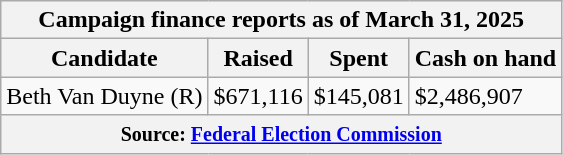<table class="wikitable sortable">
<tr>
<th colspan=4>Campaign finance reports as of March 31, 2025</th>
</tr>
<tr style="text-align:center;">
<th>Candidate</th>
<th>Raised</th>
<th>Spent</th>
<th>Cash on hand</th>
</tr>
<tr>
<td>Beth Van Duyne (R)</td>
<td>$671,116</td>
<td>$145,081</td>
<td>$2,486,907</td>
</tr>
<tr>
<th colspan="4"><small>Source: <a href='#'>Federal Election Commission</a></small></th>
</tr>
</table>
